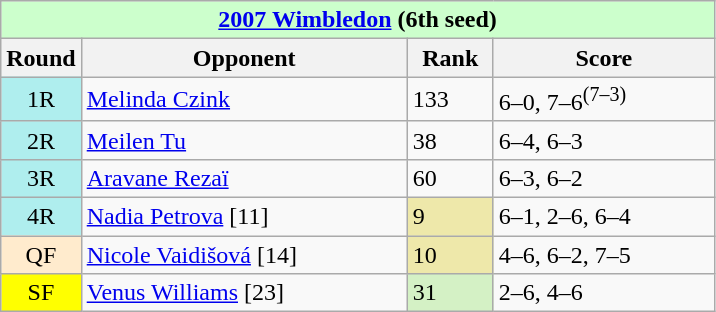<table class="wikitable">
<tr>
<th colspan="4" style="background:#cfc;"><a href='#'>2007 Wimbledon</a> (6th seed)</th>
</tr>
<tr>
<th>Round</th>
<th width=210>Opponent</th>
<th width=50>Rank</th>
<th width=140>Score</th>
</tr>
<tr>
<td align="center" style="background:#afeeee;">1R</td>
<td> <a href='#'>Melinda Czink</a></td>
<td>133</td>
<td>6–0, 7–6<sup>(7–3)</sup></td>
</tr>
<tr>
<td align="center" style="background:#afeeee;">2R</td>
<td> <a href='#'>Meilen Tu</a></td>
<td>38</td>
<td>6–4, 6–3</td>
</tr>
<tr>
<td align="center" style="background:#afeeee;">3R</td>
<td> <a href='#'>Aravane Rezaï</a></td>
<td>60</td>
<td>6–3, 6–2</td>
</tr>
<tr>
<td align="center" style="background:#afeeee;">4R</td>
<td> <a href='#'>Nadia Petrova</a> [11]</td>
<td bgcolor=EEE8AA>9</td>
<td>6–1, 2–6, 6–4</td>
</tr>
<tr>
<td align="center" style="background:#ffebcd;">QF</td>
<td> <a href='#'>Nicole Vaidišová</a> [14]</td>
<td bgcolor=EEE8AA>10</td>
<td>4–6, 6–2, 7–5</td>
</tr>
<tr>
<td align="center" style="background:yellow;">SF</td>
<td> <a href='#'>Venus Williams</a> [23]</td>
<td bgcolor=#d4f1c5>31</td>
<td>2–6, 4–6</td>
</tr>
</table>
